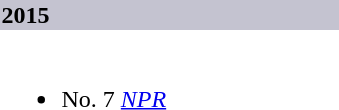<table class="collapsible">
<tr>
<th style="width:14em; background:#C4C3D0; text-align:left">2015</th>
</tr>
<tr>
<td colspan=2><br><ul><li>No. 7 <em><a href='#'>NPR</a></em></li></ul></td>
</tr>
</table>
